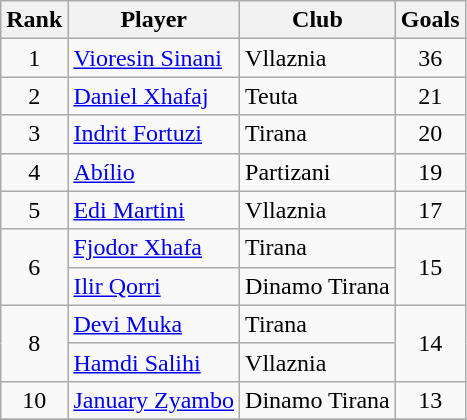<table class="wikitable" style="text-align:center">
<tr>
<th>Rank</th>
<th>Player</th>
<th>Club</th>
<th>Goals</th>
</tr>
<tr>
<td>1</td>
<td align=left> <a href='#'>Vioresin Sinani</a></td>
<td align=left>Vllaznia</td>
<td>36</td>
</tr>
<tr>
<td>2</td>
<td align=left> <a href='#'>Daniel Xhafaj</a></td>
<td align=left>Teuta</td>
<td>21</td>
</tr>
<tr>
<td>3</td>
<td align=left> <a href='#'>Indrit Fortuzi</a></td>
<td align=left>Tirana</td>
<td>20</td>
</tr>
<tr>
<td>4</td>
<td align=left> <a href='#'>Abílio</a></td>
<td align=left>Partizani</td>
<td>19</td>
</tr>
<tr>
<td>5</td>
<td align=left> <a href='#'>Edi Martini</a></td>
<td align=left>Vllaznia</td>
<td>17</td>
</tr>
<tr>
<td rowspan=2>6</td>
<td align=left> <a href='#'>Fjodor Xhafa</a></td>
<td align=left>Tirana</td>
<td rowspan=2>15</td>
</tr>
<tr>
<td align=left> <a href='#'>Ilir Qorri</a></td>
<td align=left>Dinamo Tirana</td>
</tr>
<tr>
<td rowspan=2>8</td>
<td align=left> <a href='#'>Devi Muka</a></td>
<td align=left>Tirana</td>
<td rowspan=2>14</td>
</tr>
<tr>
<td align=left> <a href='#'>Hamdi Salihi</a></td>
<td align=left>Vllaznia</td>
</tr>
<tr>
<td>10</td>
<td align=left> <a href='#'>January Zyambo</a></td>
<td align=left>Dinamo Tirana</td>
<td>13</td>
</tr>
<tr>
</tr>
</table>
